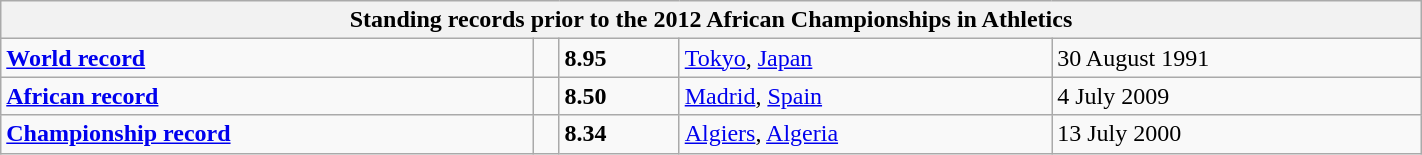<table class="wikitable" width=75%>
<tr>
<th colspan="5">Standing records prior to the 2012 African Championships in Athletics</th>
</tr>
<tr>
<td><strong><a href='#'>World record</a></strong></td>
<td></td>
<td><strong>8.95</strong></td>
<td><a href='#'>Tokyo</a>, <a href='#'>Japan</a></td>
<td>30 August 1991</td>
</tr>
<tr>
<td><strong><a href='#'>African record</a></strong></td>
<td></td>
<td><strong>8.50</strong></td>
<td><a href='#'>Madrid</a>, <a href='#'>Spain</a></td>
<td>4 July 2009</td>
</tr>
<tr>
<td><strong><a href='#'>Championship record</a></strong></td>
<td></td>
<td><strong>8.34</strong></td>
<td><a href='#'>Algiers</a>, <a href='#'>Algeria</a></td>
<td>13 July 2000</td>
</tr>
</table>
